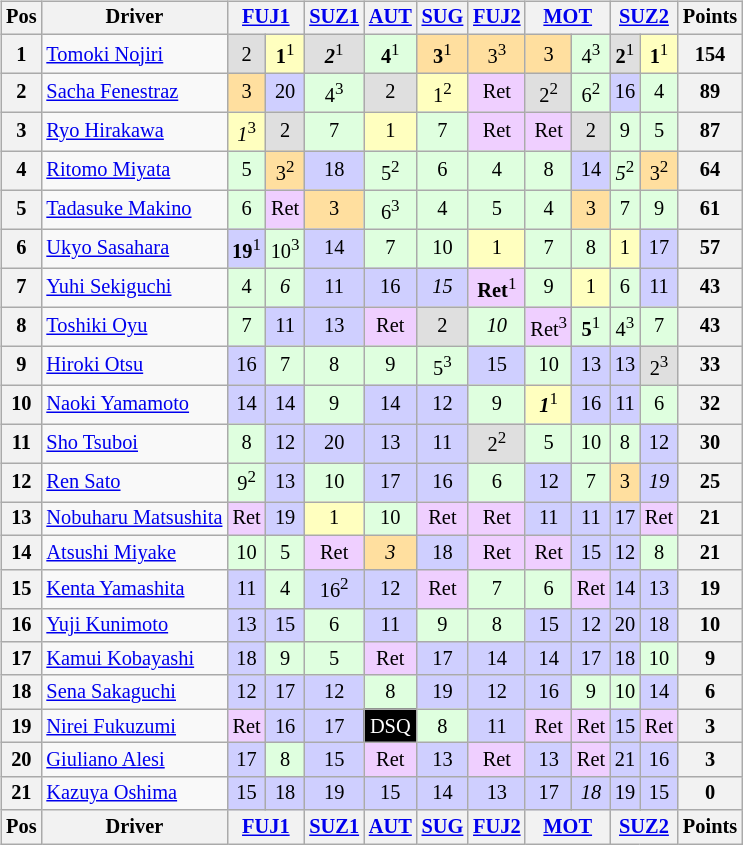<table>
<tr>
<td style="vertical-align:top; text-align:center"><br><table class="wikitable" style="font-size:85%; text-align:center">
<tr>
<th valign="middle">Pos</th>
<th valign="middle">Driver</th>
<th colspan="2"><a href='#'>FUJ1</a></th>
<th><a href='#'>SUZ1</a></th>
<th><a href='#'>AUT</a></th>
<th><a href='#'>SUG</a></th>
<th><a href='#'>FUJ2</a></th>
<th colspan="2"><a href='#'>MOT</a></th>
<th colspan="2"><a href='#'>SUZ2</a></th>
<th valign="middle">Points</th>
</tr>
<tr>
<th>1</th>
<td align=left> <a href='#'>Tomoki Nojiri</a></td>
<td bgcolor="#DFDFDF">2</td>
<td bgcolor="#FFFFBF"><strong>1</strong><sup>1</sup></td>
<td bgcolor="#DFDFDF"><strong><em>2</em></strong><sup>1</sup></td>
<td bgcolor="#DFFFDF"><strong>4</strong><sup>1</sup></td>
<td bgcolor="#FFDF9F"><strong>3</strong><sup>1</sup></td>
<td bgcolor="#FFDF9F">3<sup>3</sup></td>
<td bgcolor="#FFDF9F">3</td>
<td bgcolor="#DFFFDF">4<sup>3</sup></td>
<td bgcolor="#DFDFDF"><strong>2</strong><sup>1</sup></td>
<td bgcolor="#FFFFBF"><strong>1</strong><sup>1</sup></td>
<th>154</th>
</tr>
<tr>
<th>2</th>
<td align=left> <a href='#'>Sacha Fenestraz</a></td>
<td bgcolor="#FFDF9F">3</td>
<td bgcolor="#CFCFFF">20</td>
<td bgcolor="#DFFFDF">4<sup>3</sup></td>
<td bgcolor="#DFDFDF">2</td>
<td bgcolor="#FFFFBF">1<sup>2</sup></td>
<td bgcolor="#EFCFFF">Ret</td>
<td bgcolor="#DFDFDF">2<sup>2</sup></td>
<td bgcolor="#DFFFDF">6<sup>2</sup></td>
<td bgcolor="#CFCFFF">16</td>
<td bgcolor="#DFFFDF">4</td>
<th>89</th>
</tr>
<tr>
<th>3</th>
<td align=left> <a href='#'>Ryo Hirakawa</a></td>
<td bgcolor="#FFFFBF"><em>1</em><sup>3</sup></td>
<td bgcolor="#DFDFDF">2</td>
<td bgcolor="#DFFFDF">7</td>
<td bgcolor="#FFFFBF">1</td>
<td bgcolor="#DFFFDF">7</td>
<td bgcolor="#EFCFFF">Ret</td>
<td bgcolor="#EFCFFF">Ret</td>
<td bgcolor="#DFDFDF">2</td>
<td bgcolor="#DFFFDF">9</td>
<td bgcolor="#DFFFDF">5</td>
<th>87</th>
</tr>
<tr>
<th>4</th>
<td align=left> <a href='#'>Ritomo Miyata</a></td>
<td bgcolor="#DFFFDF">5</td>
<td bgcolor="#FFDF9F">3<sup>2</sup></td>
<td bgcolor="#CFCFFF">18</td>
<td bgcolor="#DFFFDF">5<sup>2</sup></td>
<td bgcolor="#DFFFDF">6</td>
<td bgcolor="#DFFFDF">4</td>
<td bgcolor="#DFFFDF">8</td>
<td bgcolor="#CFCFFF">14</td>
<td bgcolor="#DFFFDF"><em>5</em><sup>2</sup></td>
<td bgcolor="#FFDF9F">3<sup>2</sup></td>
<th>64</th>
</tr>
<tr>
<th>5</th>
<td align=left> <a href='#'>Tadasuke Makino</a></td>
<td bgcolor="#DFFFDF">6</td>
<td bgcolor="#EFCFFF">Ret</td>
<td bgcolor="#FFDF9F">3</td>
<td bgcolor="#DFFFDF">6<sup>3</sup></td>
<td bgcolor="#DFFFDF">4</td>
<td bgcolor="#DFFFDF">5</td>
<td bgcolor="#DFFFDF">4</td>
<td bgcolor="#FFDF9F">3</td>
<td bgcolor="#DFFFDF">7</td>
<td bgcolor="#DFFFDF">9</td>
<th>61</th>
</tr>
<tr>
<th>6</th>
<td align="left"> <a href='#'>Ukyo Sasahara</a></td>
<td bgcolor="#CFCFFF"><strong>19</strong><sup>1</sup></td>
<td bgcolor="#DFFFDF">10<sup>3</sup></td>
<td bgcolor="#CFCFFF">14</td>
<td bgcolor="#DFFFDF">7</td>
<td bgcolor="#DFFFDF">10</td>
<td bgcolor="#FFFFBF">1</td>
<td bgcolor="#DFFFDF">7</td>
<td bgcolor="#DFFFDF">8</td>
<td bgcolor="#FFFFBF">1</td>
<td bgcolor="#CFCFFF">17</td>
<th>57</th>
</tr>
<tr>
<th>7</th>
<td align="left"> <a href='#'>Yuhi Sekiguchi</a></td>
<td bgcolor="#DFFFDF">4</td>
<td bgcolor="#DFFFDF"><em>6</em></td>
<td bgcolor="#CFCFFF">11</td>
<td bgcolor="#CFCFFF">16</td>
<td bgcolor="#CFCFFF"><em>15</em></td>
<td bgcolor="#EFCFFF"><strong>Ret</strong><sup>1</sup></td>
<td bgcolor="#DFFFDF">9</td>
<td bgcolor="#FFFFBF">1</td>
<td bgcolor="#DFFFDF">6</td>
<td bgcolor="#CFCFFF">11</td>
<th>43</th>
</tr>
<tr>
<th>8</th>
<td align="left"> <a href='#'>Toshiki Oyu</a></td>
<td bgcolor="#DFFFDF">7</td>
<td bgcolor="#CFCFFF">11</td>
<td bgcolor="#CFCFFF">13</td>
<td bgcolor="#EFCFFF">Ret</td>
<td bgcolor="#DFDFDF">2</td>
<td bgcolor="#DFFFDF"><em>10</em></td>
<td bgcolor="#EFCFFF">Ret<sup>3</sup></td>
<td bgcolor="#DFFFDF"><strong>5</strong><sup>1</sup></td>
<td bgcolor="#DFFFDF">4<sup>3</sup></td>
<td bgcolor="#DFFFDF">7</td>
<th>43</th>
</tr>
<tr>
<th>9</th>
<td align="left"> <a href='#'>Hiroki Otsu</a></td>
<td bgcolor="#CFCFFF">16</td>
<td bgcolor="#DFFFDF">7</td>
<td bgcolor="#DFFFDF">8</td>
<td bgcolor="#DFFFDF">9</td>
<td bgcolor="#DFFFDF">5<sup>3</sup></td>
<td bgcolor="#CFCFFF">15</td>
<td bgcolor="#DFFFDF">10</td>
<td bgcolor="#CFCFFF">13</td>
<td bgcolor="#CFCFFF">13</td>
<td bgcolor="#DFDFDF">2<sup>3</sup></td>
<th>33</th>
</tr>
<tr>
<th>10</th>
<td align="left"> <a href='#'>Naoki Yamamoto</a></td>
<td bgcolor="#CFCFFF">14</td>
<td bgcolor="#CFCFFF">14</td>
<td bgcolor="#DFFFDF">9</td>
<td bgcolor="#CFCFFF">14</td>
<td bgcolor="#CFCFFF">12</td>
<td bgcolor="#DFFFDF">9</td>
<td bgcolor="#FFFFBF"><strong><em>1</em></strong><sup>1</sup></td>
<td bgcolor="#CFCFFF">16</td>
<td bgcolor="#CFCFFF">11</td>
<td bgcolor="#DFFFDF">6</td>
<th>32</th>
</tr>
<tr>
<th>11</th>
<td align="left"> <a href='#'>Sho Tsuboi</a></td>
<td bgcolor="#DFFFDF">8</td>
<td bgcolor="#CFCFFF">12</td>
<td bgcolor="#CFCFFF">20</td>
<td bgcolor="#CFCFFF">13</td>
<td bgcolor="#CFCFFF">11</td>
<td bgcolor="#DFDFDF">2<sup>2</sup></td>
<td bgcolor="#DFFFDF">5</td>
<td bgcolor="#DFFFDF">10</td>
<td bgcolor="#DFFFDF">8</td>
<td bgcolor="#CFCFFF">12</td>
<th>30</th>
</tr>
<tr>
<th>12</th>
<td align="left"> <a href='#'>Ren Sato</a></td>
<td bgcolor="#DFFFDF">9<sup>2</sup></td>
<td bgcolor="#CFCFFF">13</td>
<td bgcolor="#DFFFDF">10</td>
<td bgcolor="#CFCFFF">17</td>
<td bgcolor="#CFCFFF">16</td>
<td bgcolor="#DFFFDF">6</td>
<td bgcolor="#CFCFFF">12</td>
<td bgcolor="#DFFFDF">7</td>
<td bgcolor="#FFDF9F">3</td>
<td bgcolor="#CFCFFF"><em>19</em></td>
<th>25</th>
</tr>
<tr>
<th>13</th>
<td align=left nowrap> <a href='#'>Nobuharu Matsushita</a></td>
<td bgcolor="#EFCFFF">Ret</td>
<td bgcolor="#CFCFFF">19</td>
<td bgcolor="#FFFFBF">1</td>
<td bgcolor="#DFFFDF">10</td>
<td bgcolor="#EFCFFF">Ret</td>
<td bgcolor="#EFCFFF">Ret</td>
<td bgcolor="#CFCFFF">11</td>
<td bgcolor="#CFCFFF">11</td>
<td bgcolor="#CFCFFF">17</td>
<td bgcolor="#EFCFFF">Ret</td>
<th>21</th>
</tr>
<tr>
<th>14</th>
<td align="left"> <a href='#'>Atsushi Miyake</a></td>
<td bgcolor="#DFFFDF">10</td>
<td bgcolor="#DFFFDF">5</td>
<td bgcolor="#EFCFFF">Ret</td>
<td bgcolor="#FFDF9F"><em>3</em></td>
<td bgcolor="#CFCFFF">18</td>
<td bgcolor="#EFCFFF">Ret</td>
<td bgcolor="#EFCFFF">Ret</td>
<td bgcolor="#CFCFFF">15</td>
<td bgcolor="#CFCFFF">12</td>
<td bgcolor="#DFFFDF">8</td>
<th>21</th>
</tr>
<tr>
<th>15</th>
<td align="left"> <a href='#'>Kenta Yamashita</a></td>
<td bgcolor="#CFCFFF">11</td>
<td bgcolor="#DFFFDF">4</td>
<td bgcolor="#CFCFFF">16<sup>2</sup></td>
<td bgcolor="#CFCFFF">12</td>
<td bgcolor="#EFCFFF">Ret</td>
<td bgcolor="#DFFFDF">7</td>
<td bgcolor="#DFFFDF">6</td>
<td bgcolor="#EFCFFF">Ret</td>
<td bgcolor="#CFCFFF">14</td>
<td bgcolor="#CFCFFF">13</td>
<th>19</th>
</tr>
<tr>
<th>16</th>
<td align=left> <a href='#'>Yuji Kunimoto</a></td>
<td bgcolor="#CFCFFF">13</td>
<td bgcolor="#CFCFFF">15</td>
<td bgcolor="#DFFFDF">6</td>
<td bgcolor="#CFCFFF">11</td>
<td bgcolor="#DFFFDF">9</td>
<td bgcolor="#DFFFDF">8</td>
<td bgcolor="#CFCFFF">15</td>
<td bgcolor="#CFCFFF">12</td>
<td bgcolor="#CFCFFF">20</td>
<td bgcolor="#CFCFFF">18</td>
<th>10</th>
</tr>
<tr>
<th>17</th>
<td align="left"> <a href='#'>Kamui Kobayashi</a></td>
<td bgcolor="#CFCFFF">18</td>
<td bgcolor="#DFFFDF">9</td>
<td bgcolor="#DFFFDF">5</td>
<td bgcolor="#EFCFFF">Ret</td>
<td bgcolor="#CFCFFF">17</td>
<td bgcolor="#CFCFFF">14</td>
<td bgcolor="#CFCFFF">14</td>
<td bgcolor="#CFCFFF">17</td>
<td bgcolor="#CFCFFF">18</td>
<td bgcolor="#DFFFDF">10</td>
<th>9</th>
</tr>
<tr>
<th>18</th>
<td align="left"> <a href='#'>Sena Sakaguchi</a></td>
<td bgcolor="#CFCFFF">12</td>
<td bgcolor="#CFCFFF">17</td>
<td bgcolor="#CFCFFF">12</td>
<td bgcolor="#DFFFDF">8</td>
<td bgcolor="#CFCFFF">19</td>
<td bgcolor="#CFCFFF">12</td>
<td bgcolor="#CFCFFF">16</td>
<td bgcolor="#DFFFDF">9</td>
<td bgcolor="#DFFFDF">10</td>
<td bgcolor="#CFCFFF">14</td>
<th>6</th>
</tr>
<tr>
<th>19</th>
<td align="left"> <a href='#'>Nirei Fukuzumi</a></td>
<td bgcolor="#EFCFFF">Ret</td>
<td bgcolor="#CFCFFF">16</td>
<td bgcolor="#CFCFFF">17</td>
<td style="background:#000000; color:white;">DSQ</td>
<td bgcolor="#DFFFDF">8</td>
<td bgcolor="#CFCFFF">11</td>
<td bgcolor="#EFCFFF">Ret</td>
<td bgcolor="#EFCFFF">Ret</td>
<td bgcolor="#CFCFFF">15</td>
<td bgcolor="#EFCFFF">Ret</td>
<th>3</th>
</tr>
<tr>
<th>20</th>
<td align="left"> <a href='#'>Giuliano Alesi</a></td>
<td bgcolor="#CFCFFF">17</td>
<td bgcolor="#DFFFDF">8</td>
<td bgcolor="#CFCFFF">15</td>
<td bgcolor="#EFCFFF">Ret</td>
<td bgcolor="#CFCFFF">13</td>
<td bgcolor="#EFCFFF">Ret</td>
<td bgcolor="#CFCFFF">13</td>
<td bgcolor="#EFCFFF">Ret</td>
<td bgcolor="#CFCFFF">21</td>
<td bgcolor="#CFCFFF">16</td>
<th>3</th>
</tr>
<tr>
<th>21</th>
<td align=left> <a href='#'>Kazuya Oshima</a></td>
<td bgcolor="#CFCFFF">15</td>
<td bgcolor="#CFCFFF">18</td>
<td bgcolor="#CFCFFF">19</td>
<td bgcolor="#CFCFFF">15</td>
<td bgcolor="#CFCFFF">14</td>
<td bgcolor="#CFCFFF">13</td>
<td bgcolor="#CFCFFF">17</td>
<td bgcolor="#CFCFFF"><em>18</em></td>
<td bgcolor="#CFCFFF">19</td>
<td bgcolor="#CFCFFF">15</td>
<th>0</th>
</tr>
<tr>
<th>Pos</th>
<th>Driver</th>
<th colspan="2"><a href='#'>FUJ1</a></th>
<th><a href='#'>SUZ1</a></th>
<th><a href='#'>AUT</a></th>
<th><a href='#'>SUG</a></th>
<th><a href='#'>FUJ2</a></th>
<th colspan="2"><a href='#'>MOT</a></th>
<th colspan="2"><a href='#'>SUZ2</a></th>
<th>Points</th>
</tr>
</table>
</td>
<td style="vertical-align:top;"></td>
</tr>
</table>
